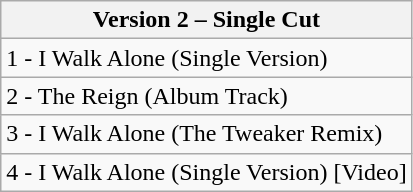<table class="wikitable">
<tr>
<th>Version 2 – Single Cut</th>
</tr>
<tr>
<td>1 - I Walk Alone (Single Version)</td>
</tr>
<tr>
<td>2 - The Reign (Album Track)</td>
</tr>
<tr>
<td>3 - I Walk Alone (The Tweaker Remix)</td>
</tr>
<tr>
<td>4 - I Walk Alone (Single Version) [Video]</td>
</tr>
</table>
